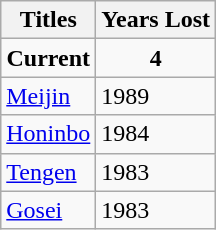<table class="wikitable">
<tr>
<th>Titles</th>
<th>Years Lost</th>
</tr>
<tr style="text-align:center;">
<td><strong>Current</strong></td>
<td><strong>4</strong></td>
</tr>
<tr>
<td> <a href='#'>Meijin</a></td>
<td>1989</td>
</tr>
<tr>
<td> <a href='#'>Honinbo</a></td>
<td>1984</td>
</tr>
<tr>
<td> <a href='#'>Tengen</a></td>
<td>1983</td>
</tr>
<tr>
<td> <a href='#'>Gosei</a></td>
<td>1983</td>
</tr>
</table>
